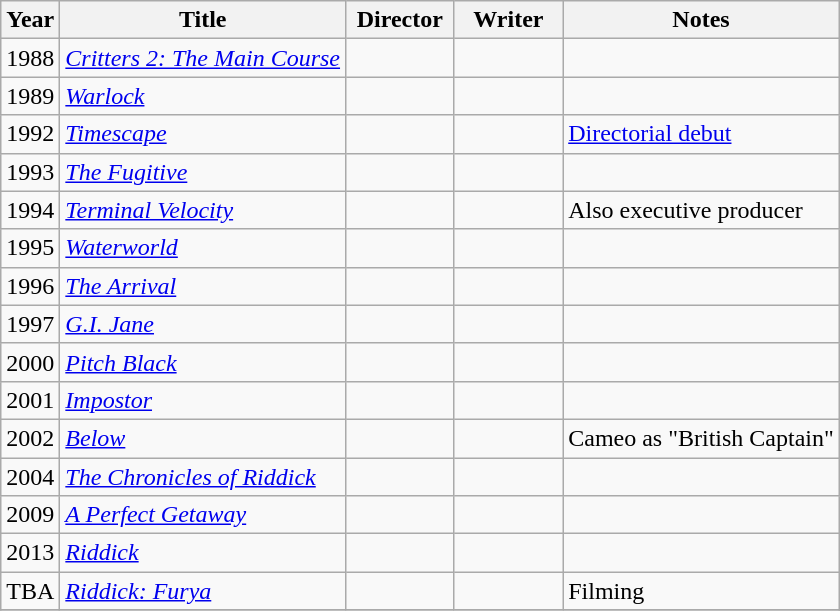<table class="wikitable">
<tr>
<th>Year</th>
<th>Title</th>
<th width=65>Director</th>
<th width=65>Writer</th>
<th>Notes</th>
</tr>
<tr>
<td>1988</td>
<td><em><a href='#'>Critters 2: The Main Course</a></em></td>
<td></td>
<td></td>
<td></td>
</tr>
<tr>
<td>1989</td>
<td><em><a href='#'>Warlock</a></em></td>
<td></td>
<td></td>
<td></td>
</tr>
<tr>
<td>1992</td>
<td><em><a href='#'>Timescape</a></em></td>
<td></td>
<td></td>
<td><a href='#'>Directorial debut</a></td>
</tr>
<tr>
<td>1993</td>
<td><em><a href='#'>The Fugitive</a></em></td>
<td></td>
<td></td>
<td></td>
</tr>
<tr>
<td>1994</td>
<td><em><a href='#'>Terminal Velocity</a></em></td>
<td></td>
<td></td>
<td>Also executive producer</td>
</tr>
<tr>
<td>1995</td>
<td><em><a href='#'>Waterworld</a></em></td>
<td></td>
<td></td>
<td></td>
</tr>
<tr>
<td>1996</td>
<td><em><a href='#'>The Arrival</a></em></td>
<td></td>
<td></td>
<td></td>
</tr>
<tr>
<td>1997</td>
<td><em><a href='#'>G.I. Jane</a></em></td>
<td></td>
<td></td>
<td></td>
</tr>
<tr>
<td>2000</td>
<td><em><a href='#'>Pitch Black</a></em></td>
<td></td>
<td></td>
<td></td>
</tr>
<tr>
<td>2001</td>
<td><em><a href='#'>Impostor</a></em></td>
<td></td>
<td></td>
<td></td>
</tr>
<tr>
<td>2002</td>
<td><em><a href='#'>Below</a></em></td>
<td></td>
<td></td>
<td>Cameo as "British Captain"</td>
</tr>
<tr>
<td>2004</td>
<td><em><a href='#'>The Chronicles of Riddick</a></em></td>
<td></td>
<td></td>
<td></td>
</tr>
<tr>
<td>2009</td>
<td><em><a href='#'>A Perfect Getaway</a></em></td>
<td></td>
<td></td>
<td></td>
</tr>
<tr>
<td>2013</td>
<td><em><a href='#'>Riddick</a></em></td>
<td></td>
<td></td>
<td></td>
</tr>
<tr>
<td>TBA</td>
<td><em><a href='#'>Riddick: Furya</a></em></td>
<td></td>
<td></td>
<td>Filming</td>
</tr>
<tr>
</tr>
</table>
